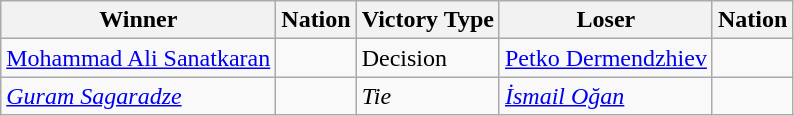<table class="wikitable sortable" style="text-align:left;">
<tr>
<th>Winner</th>
<th>Nation</th>
<th>Victory Type</th>
<th>Loser</th>
<th>Nation</th>
</tr>
<tr>
<td><a href='#'>Mohammad Ali Sanatkaran</a></td>
<td></td>
<td>Decision</td>
<td><a href='#'>Petko Dermendzhiev</a></td>
<td></td>
</tr>
<tr style="font-style: italic">
<td><a href='#'>Guram Sagaradze</a></td>
<td></td>
<td>Tie</td>
<td><a href='#'>İsmail Oğan</a></td>
<td></td>
</tr>
</table>
